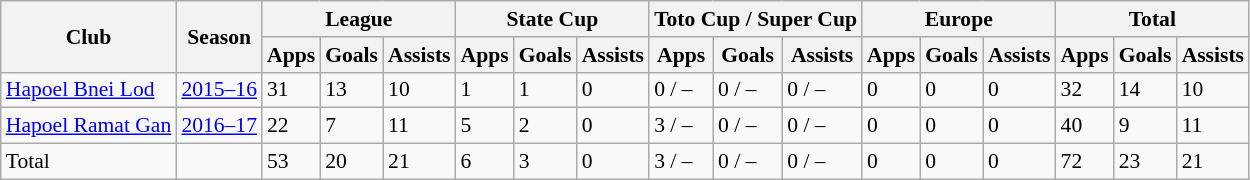<table class="wikitable" style="font-size:90%; text-aligen: center;">
<tr>
<th rowspan="2">Club</th>
<th rowspan="2">Season</th>
<th colspan="3">League</th>
<th colspan="3">State Cup</th>
<th colspan="3">Toto Cup / Super Cup</th>
<th colspan="3">Europe</th>
<th colspan="3">Total</th>
</tr>
<tr>
<th>Apps</th>
<th>Goals</th>
<th>Assists</th>
<th>Apps</th>
<th>Goals</th>
<th>Assists</th>
<th>Apps</th>
<th>Goals</th>
<th>Assists</th>
<th>Apps</th>
<th>Goals</th>
<th>Assists</th>
<th>Apps</th>
<th>Goals</th>
<th>Assists</th>
</tr>
<tr |-||-||-|>
<td rowspan="1" valign="top"><a href='#'>Hapoel Bnei Lod</a></td>
<td><a href='#'>2015–16</a></td>
<td>31</td>
<td>13</td>
<td>10</td>
<td>1</td>
<td>1</td>
<td>0</td>
<td>0 / –</td>
<td>0 / –</td>
<td>0 / –</td>
<td>0</td>
<td>0</td>
<td>0</td>
<td>32</td>
<td>14</td>
<td>10</td>
</tr>
<tr>
<td rowspan="1" valign="top"><a href='#'>Hapoel Ramat Gan</a></td>
<td><a href='#'>2016–17</a></td>
<td>22</td>
<td>7</td>
<td>11</td>
<td>5</td>
<td>2</td>
<td>0</td>
<td>3 / –</td>
<td>0 / –</td>
<td>0 / –</td>
<td>0</td>
<td>0</td>
<td>0</td>
<td>40</td>
<td>9</td>
<td>11</td>
</tr>
<tr>
<td rowspan="1" valign="top">Total</td>
<td></td>
<td>53</td>
<td>20</td>
<td>21</td>
<td>6</td>
<td>3</td>
<td>0</td>
<td>3 / –</td>
<td>0 / –</td>
<td>0 / –</td>
<td>0</td>
<td>0</td>
<td>0</td>
<td>72</td>
<td>23</td>
<td>21</td>
</tr>
</table>
